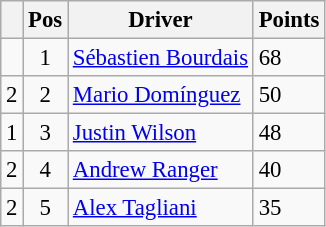<table class="wikitable" style="font-size: 95%;">
<tr>
<th></th>
<th>Pos</th>
<th>Driver</th>
<th>Points</th>
</tr>
<tr>
<td align="left"></td>
<td align="center">1</td>
<td> <a href='#'>Sébastien Bourdais</a></td>
<td align="left">68</td>
</tr>
<tr>
<td align="left"> 2</td>
<td align="center">2</td>
<td> <a href='#'>Mario Domínguez</a></td>
<td align="left">50</td>
</tr>
<tr>
<td align="left"> 1</td>
<td align="center">3</td>
<td> <a href='#'>Justin Wilson</a></td>
<td align="left">48</td>
</tr>
<tr>
<td align="left"> 2</td>
<td align="center">4</td>
<td> <a href='#'>Andrew Ranger</a></td>
<td align="left">40</td>
</tr>
<tr>
<td align="left"> 2</td>
<td align="center">5</td>
<td> <a href='#'>Alex Tagliani</a></td>
<td align="left">35</td>
</tr>
</table>
